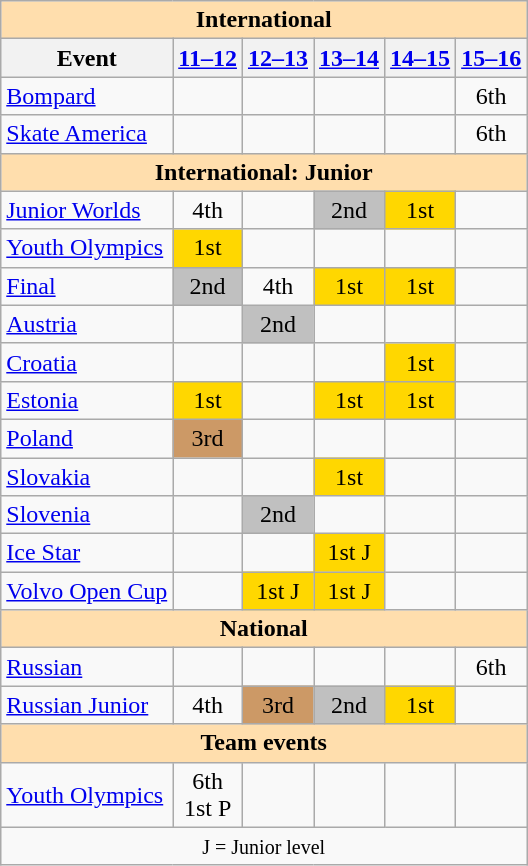<table class="wikitable" style="text-align:center">
<tr>
<th style="background-color: #ffdead; " colspan=6 align=center>International</th>
</tr>
<tr>
<th>Event</th>
<th><a href='#'>11–12</a></th>
<th><a href='#'>12–13</a></th>
<th><a href='#'>13–14</a></th>
<th><a href='#'>14–15</a></th>
<th><a href='#'>15–16</a></th>
</tr>
<tr>
<td align=left> <a href='#'>Bompard</a></td>
<td></td>
<td></td>
<td></td>
<td></td>
<td>6th</td>
</tr>
<tr>
<td align=left> <a href='#'>Skate America</a></td>
<td></td>
<td></td>
<td></td>
<td></td>
<td>6th</td>
</tr>
<tr>
<th style="background-color: #ffdead; " colspan=6 align=center>International: Junior</th>
</tr>
<tr>
<td align=left><a href='#'>Junior Worlds</a></td>
<td>4th</td>
<td></td>
<td bgcolor=silver>2nd</td>
<td bgcolor=gold>1st</td>
<td></td>
</tr>
<tr>
<td align=left><a href='#'>Youth Olympics</a></td>
<td bgcolor=gold>1st</td>
<td></td>
<td></td>
<td></td>
<td></td>
</tr>
<tr>
<td align=left> <a href='#'>Final</a></td>
<td bgcolor=silver>2nd</td>
<td>4th</td>
<td bgcolor=gold>1st</td>
<td bgcolor=gold>1st</td>
<td></td>
</tr>
<tr>
<td align=left> <a href='#'>Austria</a></td>
<td></td>
<td bgcolor=silver>2nd</td>
<td></td>
<td></td>
<td></td>
</tr>
<tr>
<td align=left> <a href='#'>Croatia</a></td>
<td></td>
<td></td>
<td></td>
<td bgcolor=gold>1st</td>
<td></td>
</tr>
<tr>
<td align=left> <a href='#'>Estonia</a></td>
<td bgcolor=gold>1st</td>
<td></td>
<td bgcolor=gold>1st</td>
<td bgcolor=gold>1st</td>
<td></td>
</tr>
<tr>
<td align=left> <a href='#'>Poland</a></td>
<td bgcolor=cc9966>3rd</td>
<td></td>
<td></td>
<td></td>
<td></td>
</tr>
<tr>
<td align=left> <a href='#'>Slovakia</a></td>
<td></td>
<td></td>
<td bgcolor=gold>1st</td>
<td></td>
<td></td>
</tr>
<tr>
<td align=left> <a href='#'>Slovenia</a></td>
<td></td>
<td bgcolor=silver>2nd</td>
<td></td>
<td></td>
<td></td>
</tr>
<tr>
<td align=left><a href='#'>Ice Star</a></td>
<td></td>
<td></td>
<td bgcolor=gold>1st J</td>
<td></td>
<td></td>
</tr>
<tr>
<td align=left><a href='#'>Volvo Open Cup</a></td>
<td></td>
<td bgcolor=gold>1st J</td>
<td bgcolor=gold>1st J</td>
<td></td>
<td></td>
</tr>
<tr>
<th style="background-color: #ffdead; " colspan=6 align=center>National</th>
</tr>
<tr>
<td align=left><a href='#'>Russian</a></td>
<td></td>
<td></td>
<td></td>
<td></td>
<td>6th</td>
</tr>
<tr>
<td align=left><a href='#'>Russian Junior</a></td>
<td>4th</td>
<td bgcolor=cc9966>3rd</td>
<td bgcolor=silver>2nd</td>
<td bgcolor=gold>1st</td>
<td></td>
</tr>
<tr>
<th style="background-color: #ffdead; " colspan=6 align=center>Team events</th>
</tr>
<tr>
<td align=left><a href='#'>Youth Olympics</a></td>
<td>6th <br>1st P</td>
<td></td>
<td></td>
<td></td>
<td></td>
</tr>
<tr>
<td colspan=6 align=center><small> J = Junior level </small></td>
</tr>
</table>
